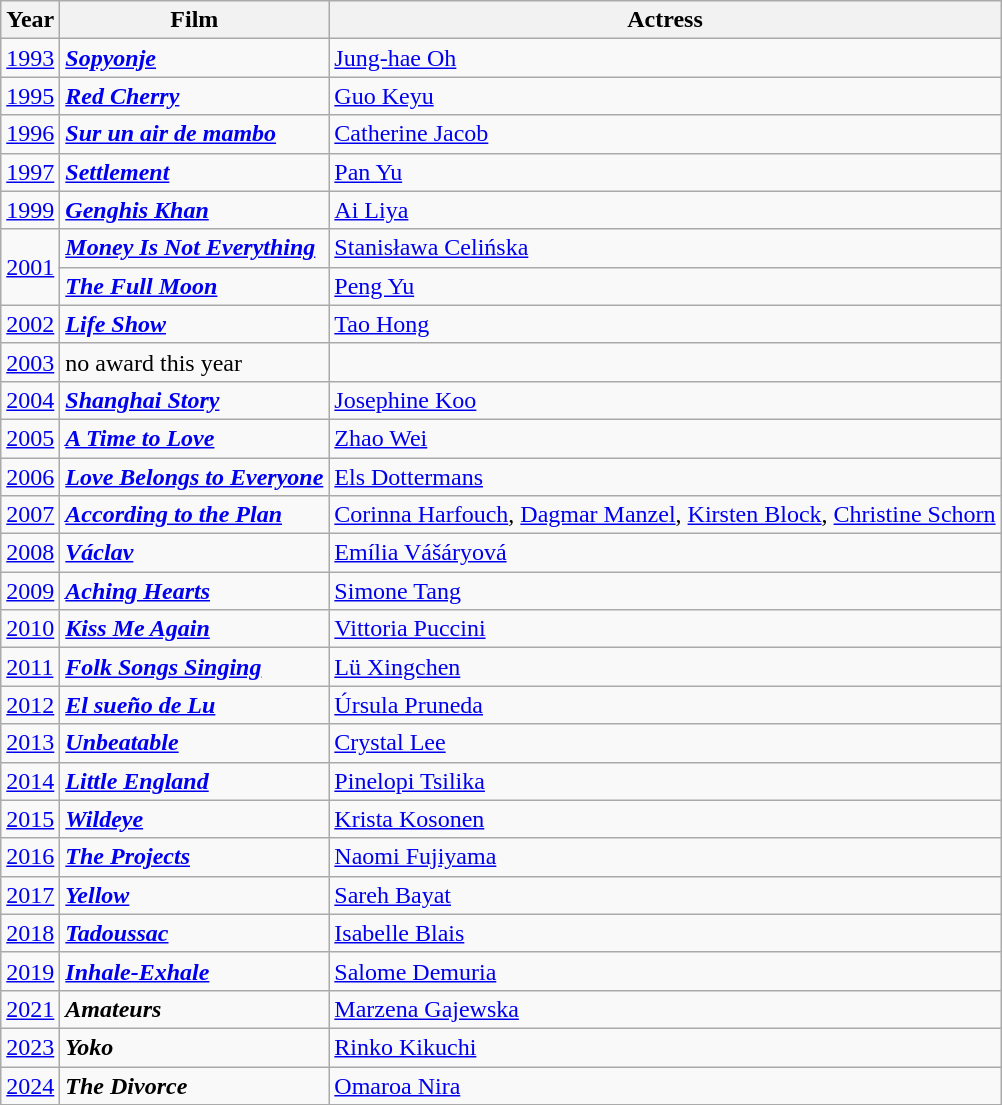<table class="wikitable">
<tr>
<th>Year</th>
<th>Film</th>
<th>Actress</th>
</tr>
<tr>
<td><a href='#'>1993</a></td>
<td><strong><em><a href='#'>Sopyonje</a></em></strong></td>
<td> <a href='#'>Jung-hae Oh</a></td>
</tr>
<tr>
<td><a href='#'>1995</a></td>
<td><strong><em><a href='#'>Red Cherry</a></em></strong></td>
<td> <a href='#'>Guo Keyu</a></td>
</tr>
<tr>
<td><a href='#'>1996</a></td>
<td><strong><em><a href='#'>Sur un air de mambo</a></em></strong></td>
<td> <a href='#'>Catherine Jacob</a></td>
</tr>
<tr>
<td><a href='#'>1997</a></td>
<td><strong><em><a href='#'>Settlement</a></em></strong></td>
<td> <a href='#'>Pan Yu</a></td>
</tr>
<tr>
<td><a href='#'>1999</a></td>
<td><strong><em><a href='#'>Genghis Khan</a></em></strong></td>
<td> <a href='#'>Ai Liya</a></td>
</tr>
<tr>
<td rowspan="2"><a href='#'>2001</a></td>
<td><strong><em><a href='#'>Money Is Not Everything</a></em></strong></td>
<td> <a href='#'>Stanisława Celińska</a></td>
</tr>
<tr>
<td><strong><em><a href='#'>The Full Moon</a></em></strong></td>
<td> <a href='#'>Peng Yu</a></td>
</tr>
<tr>
<td><a href='#'>2002</a></td>
<td><strong><em><a href='#'>Life Show</a></em></strong></td>
<td> <a href='#'>Tao Hong</a></td>
</tr>
<tr>
<td><a href='#'>2003</a></td>
<td>no award this year</td>
<td></td>
</tr>
<tr>
<td><a href='#'>2004</a></td>
<td><strong><em><a href='#'>Shanghai Story</a></em></strong></td>
<td> <a href='#'>Josephine Koo</a></td>
</tr>
<tr>
<td><a href='#'>2005</a></td>
<td><strong><em><a href='#'>A Time to Love</a></em></strong></td>
<td> <a href='#'>Zhao Wei</a></td>
</tr>
<tr>
<td><a href='#'>2006</a></td>
<td><strong><em><a href='#'>Love Belongs to Everyone</a></em></strong></td>
<td> <a href='#'>Els Dottermans</a></td>
</tr>
<tr>
<td><a href='#'>2007</a></td>
<td><strong><em><a href='#'>According to the Plan</a></em></strong></td>
<td> <a href='#'>Corinna Harfouch</a>, <a href='#'>Dagmar Manzel</a>, <a href='#'>Kirsten Block</a>, <a href='#'>Christine Schorn</a></td>
</tr>
<tr>
<td><a href='#'>2008</a></td>
<td><strong><em><a href='#'>Václav</a></em></strong></td>
<td> <a href='#'>Emília Vášáryová</a></td>
</tr>
<tr>
<td><a href='#'>2009</a></td>
<td><strong><em><a href='#'>Aching Hearts</a></em></strong></td>
<td> <a href='#'>Simone Tang</a></td>
</tr>
<tr>
<td><a href='#'>2010</a></td>
<td><strong><em><a href='#'>Kiss Me Again</a></em></strong></td>
<td> <a href='#'>Vittoria Puccini</a></td>
</tr>
<tr>
<td><a href='#'>2011</a></td>
<td><strong><em><a href='#'>Folk Songs Singing</a></em></strong></td>
<td> <a href='#'>Lü Xingchen</a></td>
</tr>
<tr>
<td><a href='#'>2012</a></td>
<td><strong><em><a href='#'>El sueño de Lu</a></em></strong></td>
<td> <a href='#'>Úrsula Pruneda</a></td>
</tr>
<tr>
<td><a href='#'>2013</a></td>
<td><strong><em><a href='#'>Unbeatable</a></em></strong></td>
<td> <a href='#'>Crystal Lee</a></td>
</tr>
<tr>
<td><a href='#'>2014</a></td>
<td><strong><em><a href='#'>Little England</a></em></strong></td>
<td> <a href='#'>Pinelopi Tsilika</a></td>
</tr>
<tr>
<td><a href='#'>2015</a></td>
<td><strong><em><a href='#'>Wildeye</a></em></strong></td>
<td> <a href='#'>Krista Kosonen</a></td>
</tr>
<tr>
<td><a href='#'>2016</a></td>
<td><strong><em><a href='#'>The Projects</a></em></strong></td>
<td> <a href='#'>Naomi Fujiyama</a></td>
</tr>
<tr>
<td><a href='#'>2017</a></td>
<td><strong><em><a href='#'>Yellow</a></em></strong></td>
<td> <a href='#'>Sareh Bayat</a></td>
</tr>
<tr>
<td><a href='#'>2018</a></td>
<td><strong><em><a href='#'>Tadoussac</a></em></strong></td>
<td> <a href='#'>Isabelle Blais</a></td>
</tr>
<tr>
<td><a href='#'>2019</a></td>
<td><strong><em><a href='#'>Inhale-Exhale</a></em></strong></td>
<td> <a href='#'>Salome Demuria</a></td>
</tr>
<tr>
<td><a href='#'>2021</a></td>
<td><strong><em>Amateurs</em></strong></td>
<td> <a href='#'>Marzena Gajewska</a></td>
</tr>
<tr>
<td><a href='#'>2023</a></td>
<td><strong><em>Yoko</em></strong></td>
<td> <a href='#'>Rinko Kikuchi</a></td>
</tr>
<tr>
<td><a href='#'>2024</a></td>
<td><strong><em>The Divorce</em></strong></td>
<td> <a href='#'>Omaroa Nira</a></td>
</tr>
</table>
